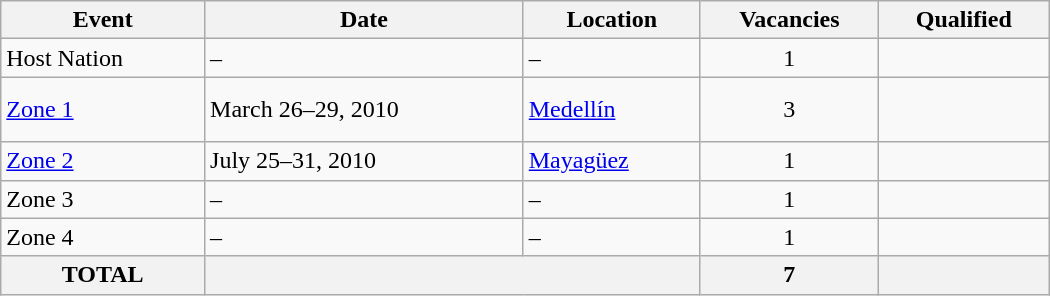<table class="wikitable" width=700>
<tr>
<th>Event</th>
<th>Date</th>
<th>Location</th>
<th>Vacancies</th>
<th>Qualified</th>
</tr>
<tr>
<td>Host Nation</td>
<td>–</td>
<td>–</td>
<td align=center>1</td>
<td></td>
</tr>
<tr>
<td><a href='#'>Zone 1</a></td>
<td>March 26–29, 2010</td>
<td> <a href='#'>Medellín</a></td>
<td align=center>3</td>
<td> <br>  <br> </td>
</tr>
<tr>
<td><a href='#'>Zone 2</a></td>
<td>July 25–31, 2010</td>
<td> <a href='#'>Mayagüez</a></td>
<td align=center>1</td>
<td> <br> <s></s></td>
</tr>
<tr>
<td>Zone 3 </td>
<td>–</td>
<td>–</td>
<td align=center>1</td>
<td></td>
</tr>
<tr>
<td>Zone 4 </td>
<td>–</td>
<td>–</td>
<td align=center>1</td>
<td></td>
</tr>
<tr>
<th>TOTAL</th>
<th colspan="2"></th>
<th>7</th>
<th></th>
</tr>
</table>
